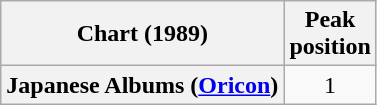<table class="wikitable plainrowheaders" style="text-align:center">
<tr>
<th scope="col">Chart (1989)</th>
<th scope="col">Peak<br> position</th>
</tr>
<tr>
<th scope="row">Japanese Albums (<a href='#'>Oricon</a>)</th>
<td>1</td>
</tr>
</table>
